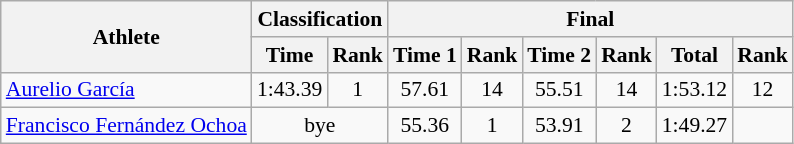<table class="wikitable" style="font-size:90%">
<tr>
<th rowspan="2">Athlete</th>
<th colspan="2">Classification</th>
<th colspan="6">Final</th>
</tr>
<tr>
<th>Time</th>
<th>Rank</th>
<th>Time 1</th>
<th>Rank</th>
<th>Time 2</th>
<th>Rank</th>
<th>Total</th>
<th>Rank</th>
</tr>
<tr>
<td><a href='#'>Aurelio García</a></td>
<td align="center">1:43.39</td>
<td align="center">1</td>
<td align="center">57.61</td>
<td align="center">14</td>
<td align="center">55.51</td>
<td align="center">14</td>
<td align="center">1:53.12</td>
<td align="center">12</td>
</tr>
<tr>
<td><a href='#'>Francisco Fernández Ochoa</a></td>
<td colspan="2" align="center">bye</td>
<td align="center">55.36</td>
<td align="center">1</td>
<td align="center">53.91</td>
<td align="center">2</td>
<td align="center">1:49.27</td>
<td align="center"></td>
</tr>
</table>
